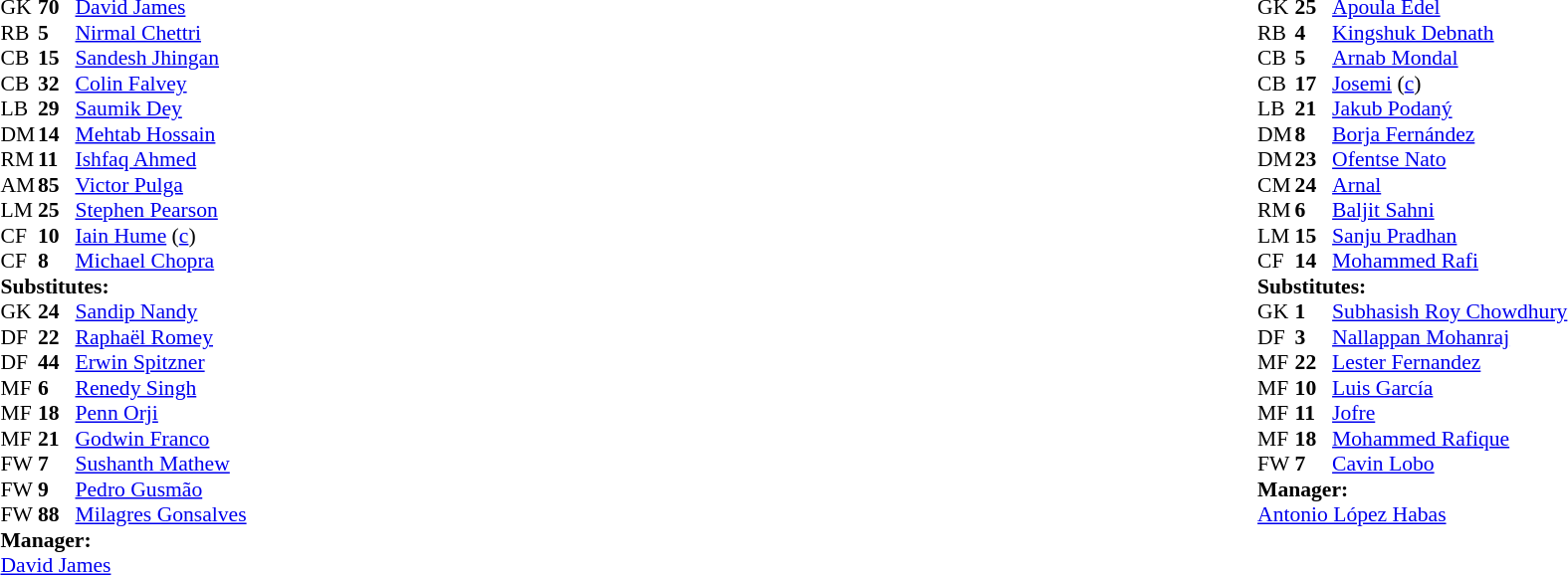<table style="width:100%">
<tr>
<td style="vertical-align:top; width:50%"><br><table style="font-size: 90%" cellspacing="0" cellpadding="0">
<tr>
<th width=25></th>
<th width=25></th>
</tr>
<tr>
<td>GK</td>
<td><strong>70</strong></td>
<td> <a href='#'>David James</a></td>
</tr>
<tr>
<td>RB</td>
<td><strong>5</strong></td>
<td> <a href='#'>Nirmal Chettri</a></td>
</tr>
<tr>
<td>CB</td>
<td><strong>15</strong></td>
<td> <a href='#'>Sandesh Jhingan</a></td>
</tr>
<tr>
<td>CB</td>
<td><strong>32</strong></td>
<td> <a href='#'>Colin Falvey</a></td>
</tr>
<tr>
<td>LB</td>
<td><strong>29</strong></td>
<td> <a href='#'>Saumik Dey</a></td>
<td></td>
</tr>
<tr>
<td>DM</td>
<td><strong>14</strong></td>
<td> <a href='#'>Mehtab Hossain</a></td>
</tr>
<tr>
<td>RM</td>
<td><strong>11</strong></td>
<td> <a href='#'>Ishfaq Ahmed</a></td>
</tr>
<tr>
<td>AM</td>
<td><strong>85</strong></td>
<td> <a href='#'>Victor Pulga</a></td>
<td></td>
</tr>
<tr>
<td>LM</td>
<td><strong>25</strong></td>
<td> <a href='#'>Stephen Pearson</a></td>
</tr>
<tr>
<td>CF</td>
<td><strong>10</strong></td>
<td> <a href='#'>Iain Hume</a> (<a href='#'>c</a>)</td>
</tr>
<tr>
<td>CF</td>
<td><strong>8</strong></td>
<td> <a href='#'>Michael Chopra</a></td>
</tr>
<tr>
<td colspan=3><strong>Substitutes:</strong></td>
</tr>
<tr>
<td>GK</td>
<td><strong>24</strong></td>
<td> <a href='#'>Sandip Nandy</a></td>
</tr>
<tr>
<td>DF</td>
<td><strong>22</strong></td>
<td> <a href='#'>Raphaël Romey</a></td>
</tr>
<tr>
<td>DF</td>
<td><strong>44</strong></td>
<td> <a href='#'>Erwin Spitzner</a></td>
</tr>
<tr>
<td>MF</td>
<td><strong>6</strong></td>
<td> <a href='#'>Renedy Singh</a></td>
</tr>
<tr>
<td>MF</td>
<td><strong>18</strong></td>
<td> <a href='#'>Penn Orji</a></td>
<td></td>
</tr>
<tr>
<td>MF</td>
<td><strong>21</strong></td>
<td> <a href='#'>Godwin Franco</a></td>
</tr>
<tr>
<td>FW</td>
<td><strong>7</strong></td>
<td> <a href='#'>Sushanth Mathew</a></td>
<td></td>
</tr>
<tr>
<td>FW</td>
<td><strong>9</strong></td>
<td> <a href='#'>Pedro Gusmão</a></td>
</tr>
<tr>
<td>FW</td>
<td><strong>88</strong></td>
<td> <a href='#'>Milagres Gonsalves</a></td>
</tr>
<tr>
<td colspan=3><strong>Manager:</strong></td>
</tr>
<tr>
<td colspan=4> <a href='#'>David James</a></td>
</tr>
</table>
</td>
<td style="vertical-align:top"></td>
<td style="vertical-align:top; width:50%"><br><table cellspacing="0" cellpadding="0" style="font-size:90%; margin:auto;">
<tr>
<th width=25></th>
<th width=25></th>
</tr>
<tr>
<td>GK</td>
<td><strong>25</strong></td>
<td> <a href='#'>Apoula Edel</a></td>
</tr>
<tr>
<td>RB</td>
<td><strong>4</strong></td>
<td> <a href='#'>Kingshuk Debnath</a></td>
</tr>
<tr>
<td>CB</td>
<td><strong>5</strong></td>
<td> <a href='#'>Arnab Mondal</a></td>
</tr>
<tr>
<td>CB</td>
<td><strong>17</strong></td>
<td> <a href='#'>Josemi</a> (<a href='#'>c</a>)</td>
</tr>
<tr>
<td>LB</td>
<td><strong>21</strong></td>
<td> <a href='#'>Jakub Podaný</a></td>
</tr>
<tr>
<td>DM</td>
<td><strong>8</strong></td>
<td> <a href='#'>Borja Fernández</a></td>
</tr>
<tr>
<td>DM</td>
<td><strong>23</strong></td>
<td> <a href='#'>Ofentse Nato</a></td>
</tr>
<tr>
<td>CM</td>
<td><strong>24</strong></td>
<td> <a href='#'>Arnal</a></td>
</tr>
<tr>
<td>RM</td>
<td><strong>6</strong></td>
<td> <a href='#'>Baljit Sahni</a></td>
</tr>
<tr>
<td>LM</td>
<td><strong>15</strong></td>
<td> <a href='#'>Sanju Pradhan</a></td>
</tr>
<tr>
<td>CF</td>
<td><strong>14</strong></td>
<td> <a href='#'>Mohammed Rafi</a></td>
<td></td>
</tr>
<tr>
<td colspan=3><strong>Substitutes:</strong></td>
</tr>
<tr>
<td>GK</td>
<td><strong>1</strong></td>
<td> <a href='#'>Subhasish Roy Chowdhury</a></td>
</tr>
<tr>
<td>DF</td>
<td><strong>3</strong></td>
<td> <a href='#'>Nallappan Mohanraj</a></td>
</tr>
<tr>
<td>MF</td>
<td><strong>22</strong></td>
<td> <a href='#'>Lester Fernandez</a></td>
</tr>
<tr>
<td>MF</td>
<td><strong>10</strong></td>
<td> <a href='#'>Luis García</a></td>
</tr>
<tr>
<td>MF</td>
<td><strong>11</strong></td>
<td> <a href='#'>Jofre</a></td>
</tr>
<tr>
<td>MF</td>
<td><strong>18</strong></td>
<td> <a href='#'>Mohammed Rafique</a></td>
<td></td>
</tr>
<tr>
<td>FW</td>
<td><strong>7</strong></td>
<td> <a href='#'>Cavin Lobo</a></td>
</tr>
<tr>
<td colspan=3><strong>Manager:</strong></td>
</tr>
<tr>
<td colspan=4> <a href='#'>Antonio López Habas</a></td>
</tr>
</table>
</td>
</tr>
</table>
